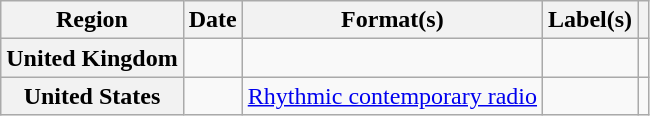<table class="wikitable plainrowheaders">
<tr>
<th scope="col">Region</th>
<th scope="col">Date</th>
<th scope="col">Format(s)</th>
<th scope="col">Label(s)</th>
<th scope="col"></th>
</tr>
<tr>
<th scope="row">United Kingdom</th>
<td></td>
<td></td>
<td></td>
<td></td>
</tr>
<tr>
<th scope="row">United States</th>
<td></td>
<td><a href='#'>Rhythmic contemporary radio</a></td>
<td></td>
<td></td>
</tr>
</table>
